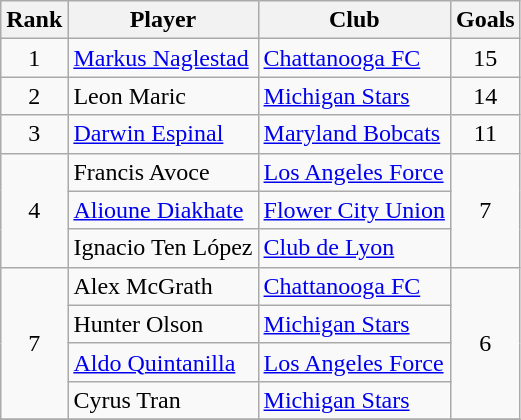<table class="wikitable" style="text-align:center">
<tr>
<th>Rank</th>
<th>Player</th>
<th>Club</th>
<th>Goals</th>
</tr>
<tr>
<td>1</td>
<td align="left"> <a href='#'>Markus Naglestad</a></td>
<td align="left"><a href='#'>Chattanooga FC</a></td>
<td>15</td>
</tr>
<tr>
<td>2</td>
<td align="left"> Leon Maric</td>
<td align="left"><a href='#'>Michigan Stars</a></td>
<td>14</td>
</tr>
<tr>
<td>3</td>
<td align="left"> <a href='#'>Darwin Espinal</a></td>
<td align="left"><a href='#'>Maryland Bobcats</a></td>
<td>11</td>
</tr>
<tr>
<td rowspan=3>4</td>
<td align="left"> Francis Avoce</td>
<td align="left"><a href='#'>Los Angeles Force</a></td>
<td rowspan=3>7</td>
</tr>
<tr>
<td align="left"> <a href='#'>Alioune Diakhate</a></td>
<td align="left"><a href='#'>Flower City Union</a></td>
</tr>
<tr>
<td align="left"> Ignacio Ten López</td>
<td align="left"><a href='#'>Club de Lyon</a></td>
</tr>
<tr>
<td rowspan=4>7</td>
<td align="left"> Alex McGrath</td>
<td align="left"><a href='#'>Chattanooga FC</a></td>
<td rowspan=4>6</td>
</tr>
<tr>
<td align="left"> Hunter Olson</td>
<td align="left"><a href='#'>Michigan Stars</a></td>
</tr>
<tr>
<td align="left"> <a href='#'>Aldo Quintanilla</a></td>
<td align="left"><a href='#'>Los Angeles Force</a></td>
</tr>
<tr>
<td align="left"> Cyrus Tran</td>
<td align="left"><a href='#'>Michigan Stars</a></td>
</tr>
<tr>
</tr>
</table>
